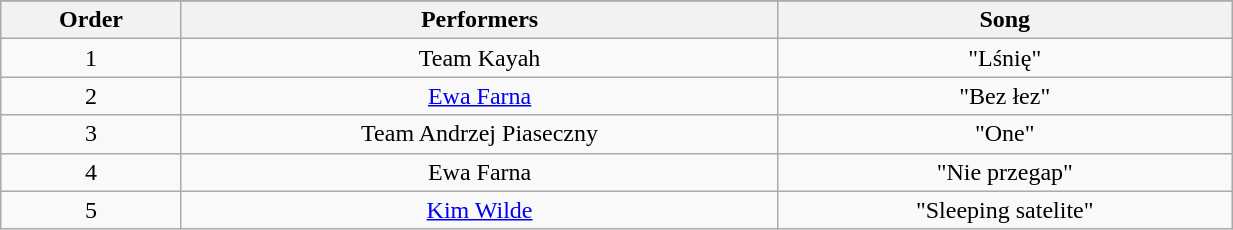<table class="wikitable" style="text-align:center; width:65%;">
<tr>
</tr>
<tr>
<th>Order</th>
<th>Performers</th>
<th>Song</th>
</tr>
<tr>
<td>1</td>
<td>Team Kayah</td>
<td>"Lśnię"</td>
</tr>
<tr>
<td>2</td>
<td><a href='#'>Ewa Farna</a></td>
<td>"Bez łez"</td>
</tr>
<tr>
<td>3</td>
<td>Team Andrzej Piaseczny</td>
<td>"One"</td>
</tr>
<tr>
<td>4</td>
<td>Ewa Farna</td>
<td>"Nie przegap"</td>
</tr>
<tr>
<td>5</td>
<td><a href='#'>Kim Wilde</a></td>
<td>"Sleeping satelite"</td>
</tr>
</table>
